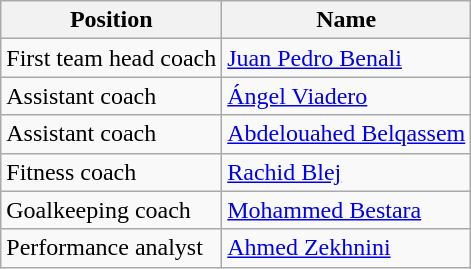<table class="wikitable" style="text-align:center;">
<tr>
<th>Position</th>
<th>Name</th>
</tr>
<tr>
<td style="text-align:left;">First team head coach</td>
<td style="text-align:left;"> <a href='#'>Juan Pedro Benali</a> </td>
</tr>
<tr>
<td style="text-align:left;">Assistant coach</td>
<td style="text-align:left;"> <a href='#'>Ángel Viadero</a></td>
</tr>
<tr>
<td style="text-align:left;">Assistant coach</td>
<td style="text-align:left;"> <a href='#'>Abdelouahed Belqassem</a></td>
</tr>
<tr>
<td style="text-align:left;">Fitness coach</td>
<td style="text-align:left;"> <a href='#'>Rachid Blej</a></td>
</tr>
<tr>
<td style="text-align:left;">Goalkeeping coach</td>
<td style="text-align:left;"> <a href='#'>Mohammed Bestara</a></td>
</tr>
<tr>
<td style="text-align:left;">Performance analyst</td>
<td style="text-align:left;"> <a href='#'>Ahmed Zekhnini</a></td>
</tr>
</table>
